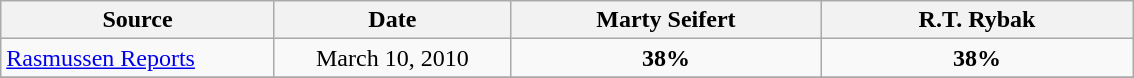<table class="wikitable collapsible">
<tr>
<th width="175px">Source</th>
<th width="150px">Date</th>
<th width="200px" align="center">Marty Seifert</th>
<th width="200px" align="center">R.T. Rybak</th>
</tr>
<tr>
<td><a href='#'>Rasmussen Reports</a></td>
<td align="center">March 10, 2010</td>
<td align="center"><strong>38%</strong></td>
<td align="center"><strong>38%</strong></td>
</tr>
<tr>
</tr>
</table>
